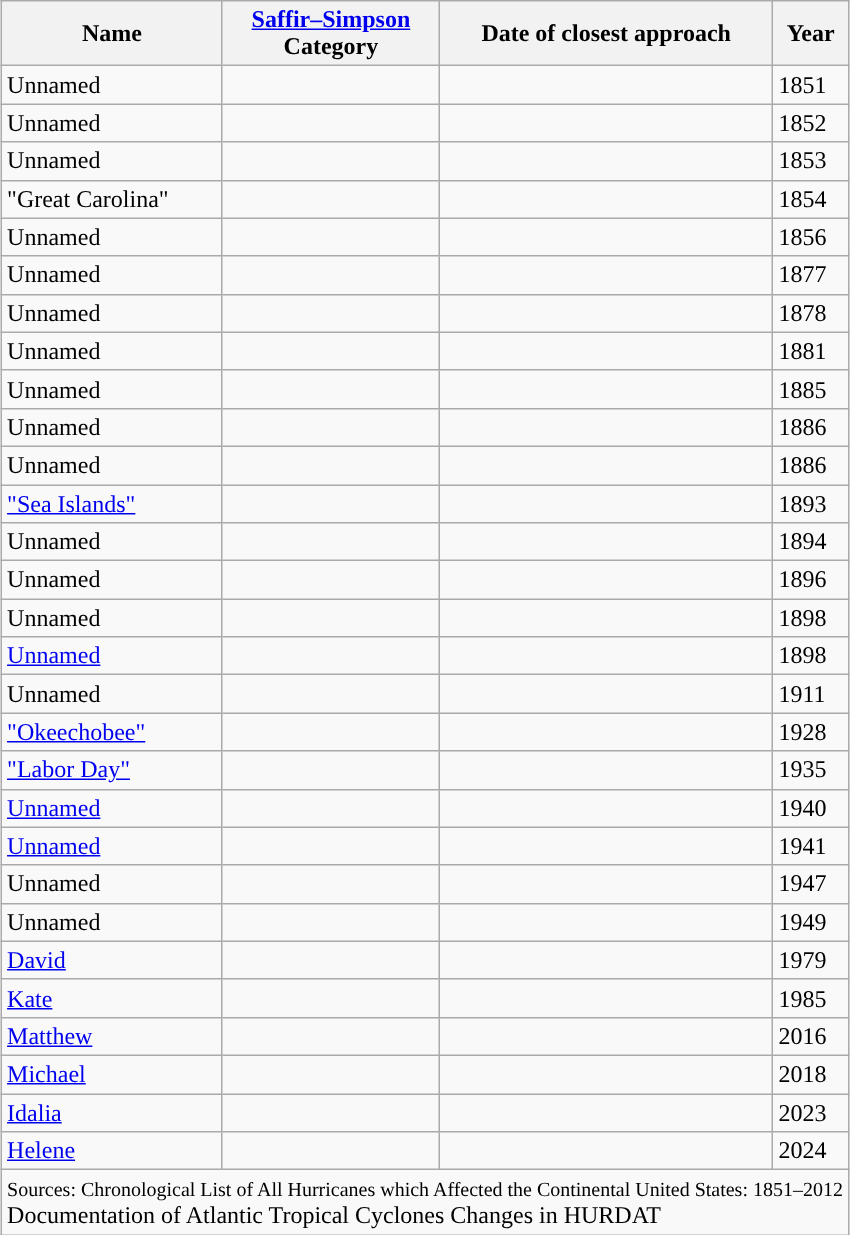<table class="wikitable sortable" style="margin:1em auto;">
<tr>
<th>Name</th>
<th><a href='#'>Saffir–Simpson</a><br>Category</th>
<th>Date of closest approach</th>
<th>Year</th>
</tr>
<tr>
<td>Unnamed</td>
<td></td>
<td></td>
<td>1851</td>
</tr>
<tr>
<td>Unnamed</td>
<td></td>
<td></td>
<td>1852</td>
</tr>
<tr>
<td>Unnamed</td>
<td></td>
<td></td>
<td>1853</td>
</tr>
<tr>
<td>"Great Carolina"</td>
<td></td>
<td></td>
<td>1854</td>
</tr>
<tr>
<td>Unnamed</td>
<td></td>
<td></td>
<td>1856</td>
</tr>
<tr>
<td>Unnamed</td>
<td></td>
<td></td>
<td>1877</td>
</tr>
<tr>
<td>Unnamed</td>
<td></td>
<td></td>
<td>1878</td>
</tr>
<tr>
<td>Unnamed</td>
<td></td>
<td></td>
<td>1881</td>
</tr>
<tr>
<td>Unnamed</td>
<td></td>
<td></td>
<td>1885</td>
</tr>
<tr>
<td>Unnamed</td>
<td></td>
<td></td>
<td>1886</td>
</tr>
<tr>
<td>Unnamed</td>
<td></td>
<td></td>
<td>1886</td>
</tr>
<tr>
<td><a href='#'>"Sea Islands"</a></td>
<td></td>
<td></td>
<td>1893</td>
</tr>
<tr>
<td>Unnamed</td>
<td></td>
<td></td>
<td>1894</td>
</tr>
<tr>
<td>Unnamed</td>
<td></td>
<td></td>
<td>1896</td>
</tr>
<tr>
<td>Unnamed</td>
<td></td>
<td></td>
<td>1898</td>
</tr>
<tr>
<td><a href='#'>Unnamed</a></td>
<td></td>
<td></td>
<td>1898</td>
</tr>
<tr>
<td>Unnamed</td>
<td></td>
<td></td>
<td>1911</td>
</tr>
<tr>
<td><a href='#'>"Okeechobee"</a></td>
<td></td>
<td></td>
<td>1928</td>
</tr>
<tr>
<td><a href='#'>"Labor Day"</a></td>
<td></td>
<td></td>
<td>1935</td>
</tr>
<tr>
<td><a href='#'>Unnamed</a></td>
<td></td>
<td></td>
<td>1940</td>
</tr>
<tr>
<td><a href='#'>Unnamed</a></td>
<td></td>
<td></td>
<td>1941</td>
</tr>
<tr>
<td>Unnamed</td>
<td></td>
<td></td>
<td>1947</td>
</tr>
<tr>
<td>Unnamed</td>
<td></td>
<td></td>
<td>1949</td>
</tr>
<tr>
<td><a href='#'>David</a></td>
<td></td>
<td></td>
<td>1979</td>
</tr>
<tr>
<td><a href='#'>Kate</a></td>
<td></td>
<td></td>
<td>1985</td>
</tr>
<tr>
<td><a href='#'>Matthew</a></td>
<td></td>
<td></td>
<td>2016</td>
</tr>
<tr>
<td><a href='#'>Michael</a></td>
<td></td>
<td></td>
<td>2018</td>
</tr>
<tr>
<td><a href='#'>Idalia</a></td>
<td></td>
<td></td>
<td>2023</td>
</tr>
<tr>
<td><a href='#'>Helene</a></td>
<td></td>
<td></td>
<td>2024</td>
</tr>
<tr>
<td colspan="9"><small>Sources: Chronological List of All Hurricanes which Affected the Continental United States: 1851–2012</small><br> Documentation of Atlantic Tropical Cyclones Changes in HURDAT</td>
</tr>
</table>
